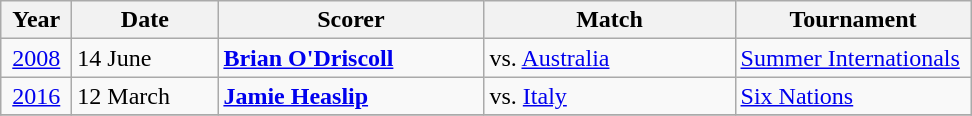<table class="wikitable">
<tr>
<th width=40>Year</th>
<th width=90>Date</th>
<th width=170>Scorer</th>
<th width=160>Match</th>
<th width=150>Tournament</th>
</tr>
<tr>
<td align=center><a href='#'>2008</a></td>
<td>14 June</td>
<td><strong><a href='#'>Brian O'Driscoll</a></strong></td>
<td>vs. <a href='#'>Australia</a></td>
<td><a href='#'>Summer Internationals</a></td>
</tr>
<tr>
<td align=center><a href='#'>2016</a></td>
<td>12 March</td>
<td><strong><a href='#'>Jamie Heaslip</a></strong></td>
<td>vs. <a href='#'>Italy</a></td>
<td><a href='#'>Six Nations</a></td>
</tr>
<tr>
</tr>
</table>
